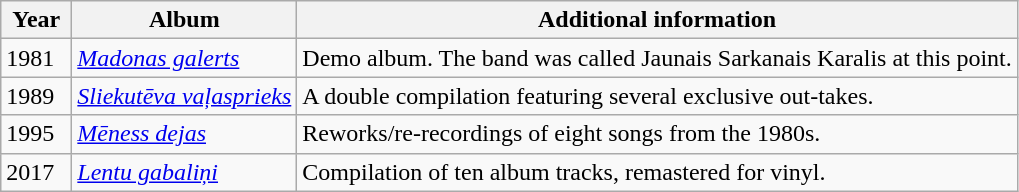<table class="wikitable">
<tr>
<th align="left" valign="top" width="40">Year</th>
<th align="left" valign="top">Album</th>
<th align="left" valign="top">Additional information</th>
</tr>
<tr>
<td align="left" valign="top">1981</td>
<td align="left" valign="top"><em><a href='#'>Madonas galerts</a></em></td>
<td align="left" valign="top">Demo album. The band was called Jaunais Sarkanais Karalis at this point.</td>
</tr>
<tr>
<td align="left" valign="top">1989</td>
<td align="left" valign="top"><em><a href='#'>Sliekutēva vaļasprieks</a></em></td>
<td align="left" valign="top">A double compilation featuring several exclusive out-takes.</td>
</tr>
<tr>
<td align="left" valign="top">1995</td>
<td align="left" valign="top"><em><a href='#'>Mēness dejas</a></em></td>
<td align="left" valign="top">Reworks/re-recordings of eight songs from the 1980s.</td>
</tr>
<tr>
<td align="left" valign="top">2017</td>
<td align="left" valign="top"><em><a href='#'>Lentu gabaliņi</a></em></td>
<td align="left" valign="top">Compilation of ten album tracks, remastered for vinyl.</td>
</tr>
</table>
